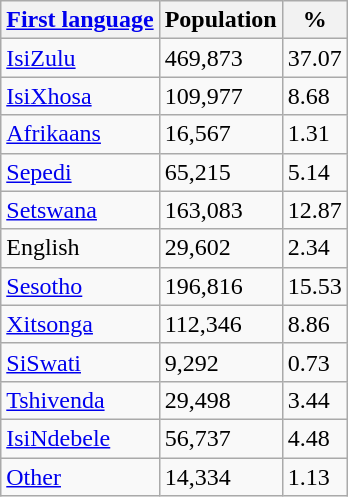<table class="wikitable">
<tr>
<th><a href='#'>First language</a></th>
<th>Population</th>
<th>%</th>
</tr>
<tr>
<td><a href='#'>IsiZulu</a></td>
<td>469,873</td>
<td>37.07</td>
</tr>
<tr>
<td><a href='#'>IsiXhosa</a></td>
<td>109,977</td>
<td>8.68</td>
</tr>
<tr>
<td><a href='#'>Afrikaans</a></td>
<td>16,567</td>
<td>1.31</td>
</tr>
<tr>
<td><a href='#'>Sepedi</a></td>
<td>65,215</td>
<td>5.14</td>
</tr>
<tr>
<td><a href='#'>Setswana</a></td>
<td>163,083</td>
<td>12.87</td>
</tr>
<tr>
<td>English</td>
<td>29,602</td>
<td>2.34</td>
</tr>
<tr>
<td><a href='#'>Sesotho</a></td>
<td>196,816</td>
<td>15.53</td>
</tr>
<tr>
<td><a href='#'>Xitsonga</a></td>
<td>112,346</td>
<td>8.86</td>
</tr>
<tr>
<td><a href='#'>SiSwati</a></td>
<td>9,292</td>
<td>0.73</td>
</tr>
<tr>
<td><a href='#'>Tshivenda</a></td>
<td>29,498</td>
<td>3.44</td>
</tr>
<tr>
<td><a href='#'>IsiNdebele</a></td>
<td>56,737</td>
<td>4.48</td>
</tr>
<tr>
<td><a href='#'>Other</a></td>
<td>14,334</td>
<td>1.13</td>
</tr>
</table>
